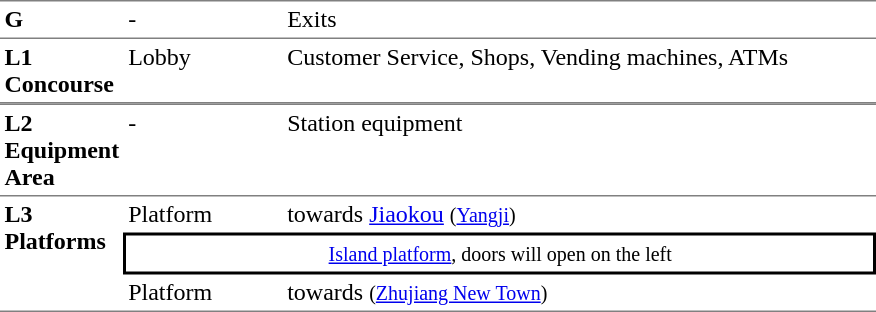<table table border=0 cellspacing=0 cellpadding=3>
<tr>
<td style="border-top:solid 1px gray;" width=50 valign=top><strong>G</strong></td>
<td style="border-top:solid 1px gray;" width=100 valign=top>-</td>
<td style="border-top:solid 1px gray;" width=390 valign=top>Exits</td>
</tr>
<tr>
<td style="border-bottom:solid 1px gray; border-top:solid 1px gray;" valign=top width=50><strong>L1<br>Concourse</strong></td>
<td style="border-bottom:solid 1px gray; border-top:solid 1px gray;" valign=top width=100>Lobby</td>
<td style="border-bottom:solid 1px gray; border-top:solid 1px gray;" valign=top width=390>Customer Service, Shops, Vending machines, ATMs</td>
</tr>
<tr>
<td style="border-bottom:solid 1px gray; border-top:solid 1px gray;" valign=top width=50><strong>L2<br>Equipment Area</strong></td>
<td style="border-bottom:solid 1px gray; border-top:solid 1px gray;" valign=top width=100>-</td>
<td style="border-bottom:solid 1px gray; border-top:solid 1px gray;" valign=top width=390>Station equipment</td>
</tr>
<tr>
<td style="border-bottom:solid 1px gray;" rowspan=4 valign=top><strong>L3<br>Platforms</strong></td>
<td>Platform </td>
<td>  towards <a href='#'>Jiaokou</a> <small>(<a href='#'>Yangji</a>)</small></td>
</tr>
<tr>
<td style="border-right:solid 2px black;border-left:solid 2px black;border-top:solid 2px black;border-bottom:solid 2px black;text-align:center;" colspan=2><small><a href='#'>Island platform</a>, doors will open on the left</small></td>
</tr>
<tr>
<td style="border-bottom:solid 1px gray;">Platform </td>
<td style="border-bottom:solid 1px gray;"> towards  <small>(<a href='#'>Zhujiang New Town</a>)</small> </td>
</tr>
</table>
